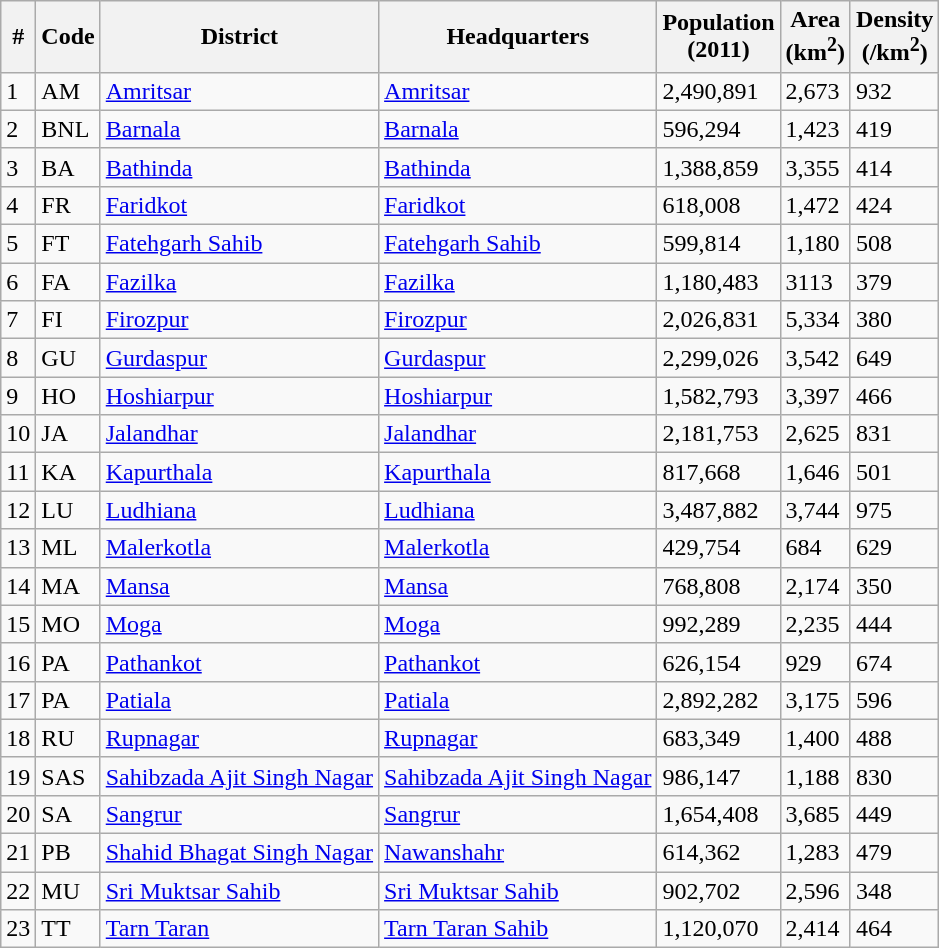<table class="wikitable sortable">
<tr>
<th>#</th>
<th>Code</th>
<th>District</th>
<th>Headquarters</th>
<th>Population <br>(2011)</th>
<th>Area <br>(km<sup>2</sup>)</th>
<th>Density <br>(/km<sup>2</sup>)</th>
</tr>
<tr>
<td>1</td>
<td>AM</td>
<td><a href='#'>Amritsar</a></td>
<td><a href='#'>Amritsar</a></td>
<td> 2,490,891</td>
<td> 2,673</td>
<td> 932</td>
</tr>
<tr>
<td>2</td>
<td>BNL</td>
<td><a href='#'>Barnala</a></td>
<td><a href='#'>Barnala</a></td>
<td> 596,294</td>
<td> 1,423</td>
<td> 419</td>
</tr>
<tr>
<td>3</td>
<td>BA</td>
<td><a href='#'>Bathinda</a></td>
<td><a href='#'>Bathinda</a></td>
<td> 1,388,859</td>
<td> 3,355</td>
<td> 414</td>
</tr>
<tr>
<td>4</td>
<td>FR</td>
<td><a href='#'>Faridkot</a></td>
<td><a href='#'>Faridkot</a></td>
<td> 618,008</td>
<td> 1,472</td>
<td> 424</td>
</tr>
<tr>
<td>5</td>
<td>FT</td>
<td><a href='#'>Fatehgarh Sahib</a></td>
<td><a href='#'>Fatehgarh Sahib</a></td>
<td> 599,814</td>
<td> 1,180</td>
<td> 508</td>
</tr>
<tr>
<td>6</td>
<td>FA</td>
<td><a href='#'>Fazilka</a></td>
<td><a href='#'>Fazilka</a></td>
<td>1,180,483</td>
<td> 3113</td>
<td>379</td>
</tr>
<tr>
<td>7</td>
<td>FI</td>
<td><a href='#'>Firozpur</a></td>
<td><a href='#'>Firozpur</a></td>
<td> 2,026,831</td>
<td> 5,334</td>
<td> 380</td>
</tr>
<tr>
<td>8</td>
<td>GU</td>
<td><a href='#'>Gurdaspur</a></td>
<td><a href='#'>Gurdaspur</a></td>
<td> 2,299,026</td>
<td> 3,542</td>
<td> 649</td>
</tr>
<tr>
<td>9</td>
<td>HO</td>
<td><a href='#'>Hoshiarpur</a></td>
<td><a href='#'>Hoshiarpur</a></td>
<td> 1,582,793</td>
<td> 3,397</td>
<td> 466</td>
</tr>
<tr>
<td>10</td>
<td>JA</td>
<td><a href='#'>Jalandhar</a></td>
<td><a href='#'>Jalandhar</a></td>
<td> 2,181,753</td>
<td> 2,625</td>
<td> 831</td>
</tr>
<tr>
<td>11</td>
<td>KA</td>
<td><a href='#'>Kapurthala</a></td>
<td><a href='#'>Kapurthala</a></td>
<td> 817,668</td>
<td> 1,646</td>
<td> 501</td>
</tr>
<tr>
<td>12</td>
<td>LU</td>
<td><a href='#'>Ludhiana</a></td>
<td><a href='#'>Ludhiana</a></td>
<td> 3,487,882</td>
<td> 3,744</td>
<td> 975</td>
</tr>
<tr>
<td>13</td>
<td>ML</td>
<td><a href='#'>Malerkotla</a></td>
<td><a href='#'>Malerkotla</a></td>
<td> 429,754</td>
<td> 684</td>
<td>  629</td>
</tr>
<tr>
<td>14</td>
<td>MA</td>
<td><a href='#'>Mansa</a></td>
<td><a href='#'>Mansa</a></td>
<td> 768,808</td>
<td> 2,174</td>
<td> 350</td>
</tr>
<tr>
<td>15</td>
<td>MO</td>
<td><a href='#'>Moga</a></td>
<td><a href='#'>Moga</a></td>
<td> 992,289</td>
<td> 2,235</td>
<td> 444</td>
</tr>
<tr>
<td>16</td>
<td>PA</td>
<td><a href='#'>Pathankot</a></td>
<td><a href='#'>Pathankot</a></td>
<td> 626,154</td>
<td> 929</td>
<td> 674</td>
</tr>
<tr>
<td>17</td>
<td>PA</td>
<td><a href='#'>Patiala</a></td>
<td><a href='#'>Patiala</a></td>
<td> 2,892,282</td>
<td> 3,175</td>
<td> 596</td>
</tr>
<tr>
<td>18</td>
<td>RU</td>
<td><a href='#'>Rupnagar</a></td>
<td><a href='#'>Rupnagar</a></td>
<td> 683,349</td>
<td> 1,400</td>
<td> 488</td>
</tr>
<tr>
<td>19</td>
<td>SAS</td>
<td><a href='#'>Sahibzada Ajit Singh Nagar</a></td>
<td><a href='#'>Sahibzada Ajit Singh Nagar</a></td>
<td> 986,147</td>
<td> 1,188</td>
<td> 830</td>
</tr>
<tr>
<td>20</td>
<td>SA</td>
<td><a href='#'>Sangrur</a></td>
<td><a href='#'>Sangrur</a></td>
<td> 1,654,408</td>
<td> 3,685</td>
<td> 449</td>
</tr>
<tr>
<td>21</td>
<td>PB</td>
<td><a href='#'>Shahid Bhagat Singh Nagar</a></td>
<td><a href='#'>Nawanshahr</a></td>
<td> 614,362</td>
<td> 1,283</td>
<td> 479</td>
</tr>
<tr>
<td>22</td>
<td>MU</td>
<td><a href='#'>Sri Muktsar Sahib</a></td>
<td><a href='#'>Sri Muktsar Sahib</a></td>
<td> 902,702</td>
<td> 2,596</td>
<td> 348</td>
</tr>
<tr>
<td>23</td>
<td>TT</td>
<td><a href='#'>Tarn Taran</a></td>
<td><a href='#'>Tarn Taran Sahib</a></td>
<td> 1,120,070</td>
<td> 2,414</td>
<td> 464</td>
</tr>
</table>
